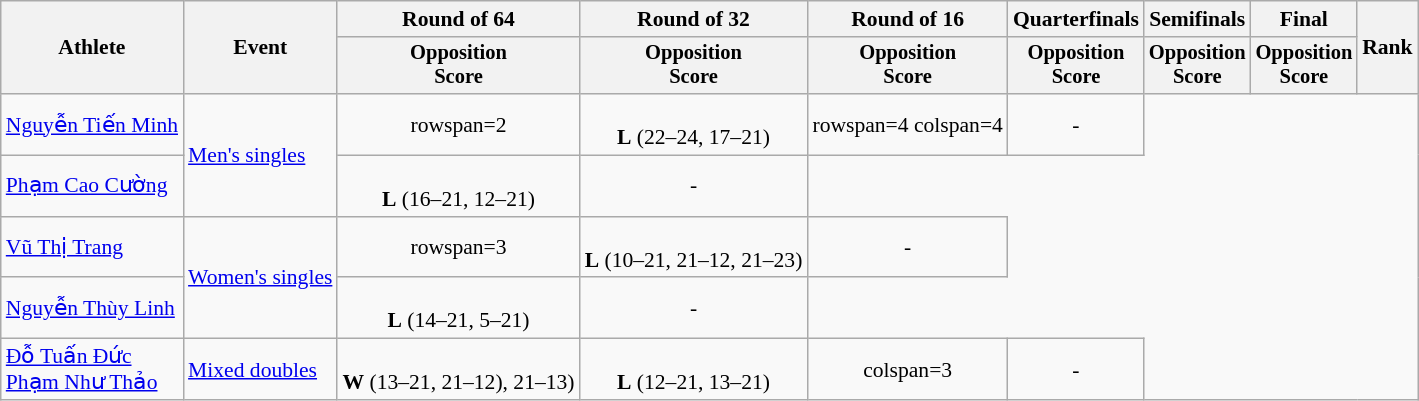<table class=wikitable style=font-size:90%;text-align:center>
<tr>
<th rowspan="2">Athlete</th>
<th rowspan="2">Event</th>
<th>Round of 64</th>
<th>Round of 32</th>
<th>Round of 16</th>
<th>Quarterfinals</th>
<th>Semifinals</th>
<th>Final</th>
<th rowspan="2">Rank</th>
</tr>
<tr style="font-size:95%">
<th>Opposition<br>Score</th>
<th>Opposition<br>Score</th>
<th>Opposition<br>Score</th>
<th>Opposition<br>Score</th>
<th>Opposition<br>Score</th>
<th>Opposition<br>Score</th>
</tr>
<tr>
<td align=left><a href='#'>Nguyễn Tiến Minh</a></td>
<td align=left rowspan=2><a href='#'>Men's singles</a></td>
<td>rowspan=2</td>
<td><br><strong>L</strong> (22–24, 17–21)</td>
<td>rowspan=4 colspan=4</td>
<td>-</td>
</tr>
<tr>
<td align=left><a href='#'>Phạm Cao Cường</a></td>
<td><br><strong>L</strong> (16–21, 12–21)</td>
<td>-</td>
</tr>
<tr>
<td align=left><a href='#'>Vũ Thị Trang</a></td>
<td align=left rowspan=2><a href='#'>Women's singles</a></td>
<td>rowspan=3</td>
<td><br><strong>L</strong> (10–21, 21–12, 21–23)</td>
<td>-</td>
</tr>
<tr>
<td align=left><a href='#'>Nguyễn Thùy Linh</a></td>
<td><br><strong>L</strong> (14–21, 5–21)</td>
<td>-</td>
</tr>
<tr>
<td align=left><a href='#'>Đỗ Tuấn Đức</a><br><a href='#'>Phạm Như Thảo</a></td>
<td align=left rowspan=2><a href='#'>Mixed doubles</a></td>
<td><br><strong>W</strong> (13–21, 21–12), 21–13)</td>
<td><br><strong>L</strong> (12–21, 13–21)</td>
<td>colspan=3</td>
<td>-</td>
</tr>
</table>
